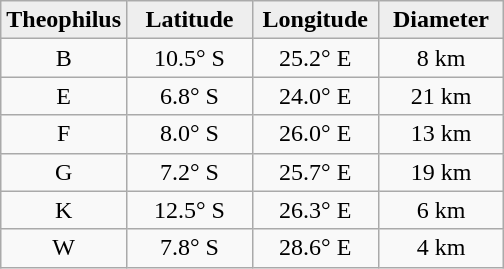<table class="wikitable">
<tr>
<th width="25%" style="background:#eeeeee;">Theophilus</th>
<th width="25%" style="background:#eeeeee;">Latitude</th>
<th width="25%" style="background:#eeeeee;">Longitude</th>
<th width="25%" style="background:#eeeeee;">Diameter</th>
</tr>
<tr>
<td align="center">B</td>
<td align="center">10.5° S</td>
<td align="center">25.2° E</td>
<td align="center">8 km</td>
</tr>
<tr>
<td align="center">E</td>
<td align="center">6.8° S</td>
<td align="center">24.0° E</td>
<td align="center">21 km</td>
</tr>
<tr>
<td align="center">F</td>
<td align="center">8.0° S</td>
<td align="center">26.0° E</td>
<td align="center">13 km</td>
</tr>
<tr>
<td align="center">G</td>
<td align="center">7.2° S</td>
<td align="center">25.7° E</td>
<td align="center">19 km</td>
</tr>
<tr>
<td align="center">K</td>
<td align="center">12.5° S</td>
<td align="center">26.3° E</td>
<td align="center">6 km</td>
</tr>
<tr>
<td align="center">W</td>
<td align="center">7.8° S</td>
<td align="center">28.6° E</td>
<td align="center">4 km</td>
</tr>
</table>
